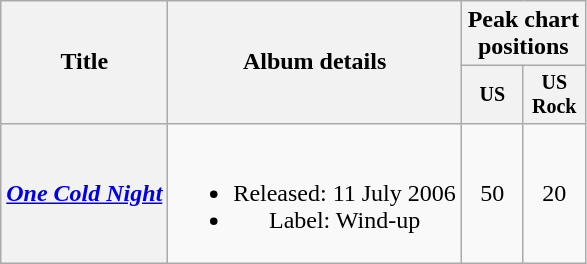<table class="wikitable plainrowheaders"  style="text-align:center;">
<tr>
<th rowspan="2">Title</th>
<th rowspan="2">Album details</th>
<th colspan="2">Peak chart positions</th>
</tr>
<tr style="font-size:smaller;">
<th width="35">US<br></th>
<th width="35">US Rock<br></th>
</tr>
<tr>
<th scope="row"><em><a href='#'>One Cold Night</a></em></th>
<td><br><ul><li>Released: 11 July 2006</li><li>Label: Wind-up</li></ul></td>
<td>50</td>
<td>20</td>
</tr>
</table>
